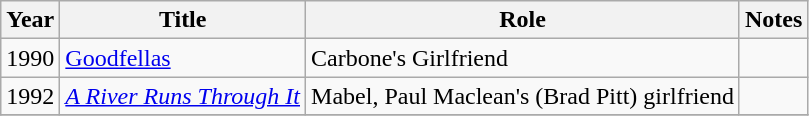<table class="wikitable sortable">
<tr>
<th>Year</th>
<th>Title</th>
<th>Role</th>
<th>Notes</th>
</tr>
<tr>
<td>1990</td>
<td><a href='#'>Goodfellas</a></td>
<td>Carbone's Girlfriend</td>
<td></td>
</tr>
<tr>
<td>1992</td>
<td><em><a href='#'>A River Runs Through It</a></em></td>
<td>Mabel, Paul Maclean's (Brad Pitt) girlfriend</td>
<td></td>
</tr>
<tr>
</tr>
</table>
